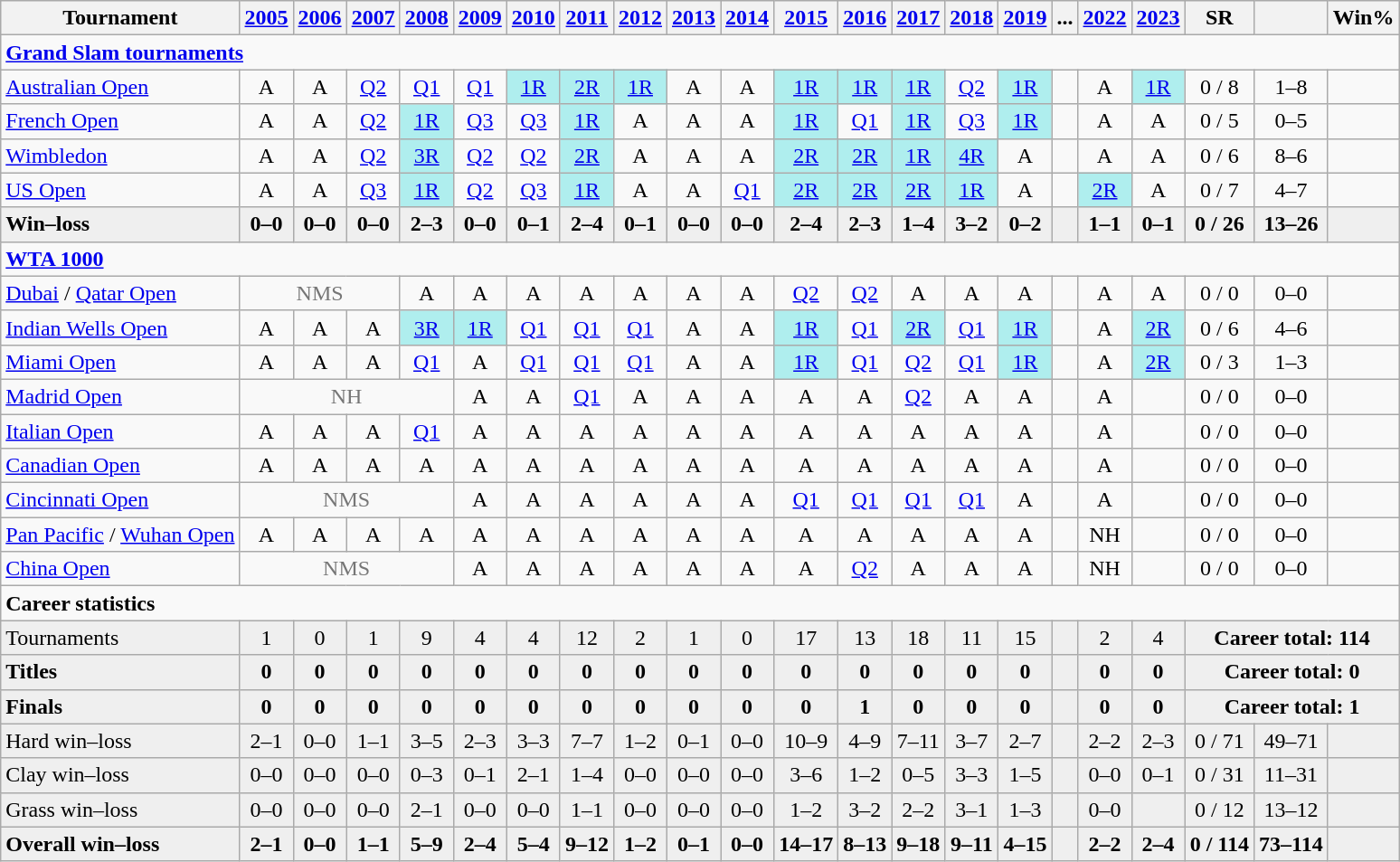<table class="wikitable" style="text-align:center;">
<tr>
<th>Tournament</th>
<th><a href='#'>2005</a></th>
<th><a href='#'>2006</a></th>
<th><a href='#'>2007</a></th>
<th><a href='#'>2008</a></th>
<th><a href='#'>2009</a></th>
<th><a href='#'>2010</a></th>
<th><a href='#'>2011</a></th>
<th><a href='#'>2012</a></th>
<th><a href='#'>2013</a></th>
<th><a href='#'>2014</a></th>
<th><a href='#'>2015</a></th>
<th><a href='#'>2016</a></th>
<th><a href='#'>2017</a></th>
<th><a href='#'>2018</a></th>
<th><a href='#'>2019</a></th>
<th>...</th>
<th><a href='#'>2022</a></th>
<th><a href='#'>2023</a></th>
<th>SR</th>
<th></th>
<th>Win%</th>
</tr>
<tr>
<td colspan="22" align="left"><strong><a href='#'>Grand Slam tournaments</a></strong></td>
</tr>
<tr>
<td align="left"><a href='#'>Australian Open</a></td>
<td>A</td>
<td>A</td>
<td><a href='#'>Q2</a></td>
<td><a href='#'>Q1</a></td>
<td><a href='#'>Q1</a></td>
<td bgcolor="afeeee"><a href='#'>1R</a></td>
<td bgcolor="afeeee"><a href='#'>2R</a></td>
<td bgcolor="afeeee"><a href='#'>1R</a></td>
<td>A</td>
<td>A</td>
<td bgcolor="afeeee"><a href='#'>1R</a></td>
<td bgcolor="afeeee"><a href='#'>1R</a></td>
<td bgcolor="afeeee"><a href='#'>1R</a></td>
<td><a href='#'>Q2</a></td>
<td bgcolor="afeeee"><a href='#'>1R</a></td>
<td></td>
<td>A</td>
<td bgcolor="afeeee"><a href='#'>1R</a></td>
<td>0 / 8</td>
<td>1–8</td>
<td></td>
</tr>
<tr>
<td align="left"><a href='#'>French Open</a></td>
<td>A</td>
<td>A</td>
<td><a href='#'>Q2</a></td>
<td bgcolor="afeeee"><a href='#'>1R</a></td>
<td><a href='#'>Q3</a></td>
<td><a href='#'>Q3</a></td>
<td bgcolor="afeeee"><a href='#'>1R</a></td>
<td>A</td>
<td>A</td>
<td>A</td>
<td bgcolor="afeeee"><a href='#'>1R</a></td>
<td><a href='#'>Q1</a></td>
<td bgcolor="afeeee"><a href='#'>1R</a></td>
<td><a href='#'>Q3</a></td>
<td bgcolor="afeeee"><a href='#'>1R</a></td>
<td></td>
<td>A</td>
<td>A</td>
<td>0 / 5</td>
<td>0–5</td>
<td></td>
</tr>
<tr>
<td align="left"><a href='#'>Wimbledon</a></td>
<td>A</td>
<td>A</td>
<td><a href='#'>Q2</a></td>
<td bgcolor="afeeee"><a href='#'>3R</a></td>
<td><a href='#'>Q2</a></td>
<td><a href='#'>Q2</a></td>
<td bgcolor="afeeee"><a href='#'>2R</a></td>
<td>A</td>
<td>A</td>
<td>A</td>
<td bgcolor="afeeee"><a href='#'>2R</a></td>
<td bgcolor="afeeee"><a href='#'>2R</a></td>
<td bgcolor="afeeee"><a href='#'>1R</a></td>
<td bgcolor="afeeee"><a href='#'>4R</a></td>
<td>A</td>
<td style="color:#767676;"></td>
<td>A</td>
<td>A</td>
<td>0 / 6</td>
<td>8–6</td>
<td></td>
</tr>
<tr>
<td align="left"><a href='#'>US Open</a></td>
<td>A</td>
<td>A</td>
<td><a href='#'>Q3</a></td>
<td bgcolor="afeeee"><a href='#'>1R</a></td>
<td><a href='#'>Q2</a></td>
<td><a href='#'>Q3</a></td>
<td bgcolor="afeeee"><a href='#'>1R</a></td>
<td>A</td>
<td>A</td>
<td><a href='#'>Q1</a></td>
<td bgcolor="afeeee"><a href='#'>2R</a></td>
<td bgcolor="afeeee"><a href='#'>2R</a></td>
<td bgcolor="afeeee"><a href='#'>2R</a></td>
<td bgcolor="afeeee"><a href='#'>1R</a></td>
<td>A</td>
<td></td>
<td bgcolor=afeeee><a href='#'>2R</a></td>
<td>A</td>
<td>0 / 7</td>
<td>4–7</td>
<td></td>
</tr>
<tr style="background:#efefef; font-weight:bold;">
<td align="left">Win–loss</td>
<td>0–0</td>
<td>0–0</td>
<td>0–0</td>
<td>2–3</td>
<td>0–0</td>
<td>0–1</td>
<td>2–4</td>
<td>0–1</td>
<td>0–0</td>
<td>0–0</td>
<td>2–4</td>
<td>2–3</td>
<td>1–4</td>
<td>3–2</td>
<td>0–2</td>
<td></td>
<td>1–1</td>
<td>0–1</td>
<td>0 / 26</td>
<td>13–26</td>
<td></td>
</tr>
<tr>
<td colspan="22" align="left"><strong><a href='#'>WTA 1000</a></strong></td>
</tr>
<tr>
<td align="left"><a href='#'>Dubai</a> / <a href='#'>Qatar Open</a></td>
<td colspan="3" style="color:#767676;">NMS</td>
<td>A</td>
<td>A</td>
<td>A</td>
<td>A</td>
<td>A</td>
<td>A</td>
<td>A</td>
<td><a href='#'>Q2</a></td>
<td><a href='#'>Q2</a></td>
<td>A</td>
<td>A</td>
<td>A</td>
<td></td>
<td>A</td>
<td>A</td>
<td>0 / 0</td>
<td>0–0</td>
<td></td>
</tr>
<tr>
<td align="left"><a href='#'>Indian Wells Open</a></td>
<td>A</td>
<td>A</td>
<td>A</td>
<td bgcolor="afeeee"><a href='#'>3R</a></td>
<td bgcolor="afeeee"><a href='#'>1R</a></td>
<td><a href='#'>Q1</a></td>
<td><a href='#'>Q1</a></td>
<td><a href='#'>Q1</a></td>
<td>A</td>
<td>A</td>
<td bgcolor="afeeee"><a href='#'>1R</a></td>
<td><a href='#'>Q1</a></td>
<td bgcolor="afeeee"><a href='#'>2R</a></td>
<td><a href='#'>Q1</a></td>
<td bgcolor="afeeee"><a href='#'>1R</a></td>
<td style="color:#767676;"></td>
<td>A</td>
<td bgcolor="afeeee"><a href='#'>2R</a></td>
<td>0 / 6</td>
<td>4–6</td>
<td></td>
</tr>
<tr>
<td align="left"><a href='#'>Miami Open</a></td>
<td>A</td>
<td>A</td>
<td>A</td>
<td><a href='#'>Q1</a></td>
<td>A</td>
<td><a href='#'>Q1</a></td>
<td><a href='#'>Q1</a></td>
<td><a href='#'>Q1</a></td>
<td>A</td>
<td>A</td>
<td bgcolor="afeeee"><a href='#'>1R</a></td>
<td><a href='#'>Q1</a></td>
<td><a href='#'>Q2</a></td>
<td><a href='#'>Q1</a></td>
<td bgcolor="afeeee"><a href='#'>1R</a></td>
<td style="color:#767676;"></td>
<td>A</td>
<td bgcolor="afeeee"><a href='#'>2R</a></td>
<td>0 / 3</td>
<td>1–3</td>
<td></td>
</tr>
<tr>
<td align="left"><a href='#'>Madrid Open</a></td>
<td colspan="4" style="color:#767676;">NH</td>
<td>A</td>
<td>A</td>
<td><a href='#'>Q1</a></td>
<td>A</td>
<td>A</td>
<td>A</td>
<td>A</td>
<td>A</td>
<td><a href='#'>Q2</a></td>
<td>A</td>
<td>A</td>
<td style="color:#767676;"></td>
<td>A</td>
<td></td>
<td>0 / 0</td>
<td>0–0</td>
<td></td>
</tr>
<tr>
<td align="left"><a href='#'>Italian Open</a></td>
<td>A</td>
<td>A</td>
<td>A</td>
<td><a href='#'>Q1</a></td>
<td>A</td>
<td>A</td>
<td>A</td>
<td>A</td>
<td>A</td>
<td>A</td>
<td>A</td>
<td>A</td>
<td>A</td>
<td>A</td>
<td>A</td>
<td style="color:#767676;"></td>
<td>A</td>
<td></td>
<td>0 / 0</td>
<td>0–0</td>
<td></td>
</tr>
<tr>
<td align="left"><a href='#'>Canadian Open</a></td>
<td>A</td>
<td>A</td>
<td>A</td>
<td>A</td>
<td>A</td>
<td>A</td>
<td>A</td>
<td>A</td>
<td>A</td>
<td>A</td>
<td>A</td>
<td>A</td>
<td>A</td>
<td>A</td>
<td>A</td>
<td style="color:#767676;"></td>
<td>A</td>
<td></td>
<td>0 / 0</td>
<td>0–0</td>
<td></td>
</tr>
<tr>
<td align="left"><a href='#'>Cincinnati Open</a></td>
<td colspan="4" style="color:#767676;">NMS</td>
<td>A</td>
<td>A</td>
<td>A</td>
<td>A</td>
<td>A</td>
<td>A</td>
<td><a href='#'>Q1</a></td>
<td><a href='#'>Q1</a></td>
<td><a href='#'>Q1</a></td>
<td><a href='#'>Q1</a></td>
<td>A</td>
<td></td>
<td>A</td>
<td></td>
<td>0 / 0</td>
<td>0–0</td>
<td></td>
</tr>
<tr>
<td align="left"><a href='#'>Pan Pacific</a> / <a href='#'>Wuhan Open</a></td>
<td>A</td>
<td>A</td>
<td>A</td>
<td>A</td>
<td>A</td>
<td>A</td>
<td>A</td>
<td>A</td>
<td>A</td>
<td>A</td>
<td>A</td>
<td>A</td>
<td>A</td>
<td>A</td>
<td>A</td>
<td></td>
<td>NH</td>
<td></td>
<td>0 / 0</td>
<td>0–0</td>
<td></td>
</tr>
<tr>
<td align="left"><a href='#'>China Open</a></td>
<td colspan="4" style="color:#767676;">NMS</td>
<td>A</td>
<td>A</td>
<td>A</td>
<td>A</td>
<td>A</td>
<td>A</td>
<td>A</td>
<td><a href='#'>Q2</a></td>
<td>A</td>
<td>A</td>
<td>A</td>
<td></td>
<td>NH</td>
<td></td>
<td>0 / 0</td>
<td>0–0</td>
<td></td>
</tr>
<tr>
<td colspan="22" align="left"><strong>Career statistics</strong></td>
</tr>
<tr style="background:#efefef;">
<td align="left">Tournaments</td>
<td>1</td>
<td>0</td>
<td>1</td>
<td>9</td>
<td>4</td>
<td>4</td>
<td>12</td>
<td>2</td>
<td>1</td>
<td>0</td>
<td>17</td>
<td>13</td>
<td>18</td>
<td>11</td>
<td>15</td>
<td></td>
<td>2</td>
<td>4</td>
<td colspan="3"><strong>Career total: 114</strong></td>
</tr>
<tr style="background:#efefef; font-weight:bold;">
<td align="left">Titles</td>
<td>0</td>
<td>0</td>
<td>0</td>
<td>0</td>
<td>0</td>
<td>0</td>
<td>0</td>
<td>0</td>
<td>0</td>
<td>0</td>
<td>0</td>
<td>0</td>
<td>0</td>
<td>0</td>
<td>0</td>
<td></td>
<td>0</td>
<td>0</td>
<td colspan="3">Career total: 0</td>
</tr>
<tr style="background:#efefef; font-weight:bold;">
<td align="left">Finals</td>
<td>0</td>
<td>0</td>
<td>0</td>
<td>0</td>
<td>0</td>
<td>0</td>
<td>0</td>
<td>0</td>
<td>0</td>
<td>0</td>
<td>0</td>
<td>1</td>
<td>0</td>
<td>0</td>
<td>0</td>
<td></td>
<td>0</td>
<td>0</td>
<td colspan="3">Career total: 1</td>
</tr>
<tr style="background:#efefef;">
<td align="left">Hard win–loss</td>
<td>2–1</td>
<td>0–0</td>
<td>1–1</td>
<td>3–5</td>
<td>2–3</td>
<td>3–3</td>
<td>7–7</td>
<td>1–2</td>
<td>0–1</td>
<td>0–0</td>
<td>10–9</td>
<td>4–9</td>
<td>7–11</td>
<td>3–7</td>
<td>2–7</td>
<td></td>
<td>2–2</td>
<td>2–3</td>
<td>0 / 71</td>
<td>49–71</td>
<td></td>
</tr>
<tr style="background:#efefef;">
<td align="left">Clay win–loss</td>
<td>0–0</td>
<td>0–0</td>
<td>0–0</td>
<td>0–3</td>
<td>0–1</td>
<td>2–1</td>
<td>1–4</td>
<td>0–0</td>
<td>0–0</td>
<td>0–0</td>
<td>3–6</td>
<td>1–2</td>
<td>0–5</td>
<td>3–3</td>
<td>1–5</td>
<td></td>
<td>0–0</td>
<td>0–1</td>
<td>0 / 31</td>
<td>11–31</td>
<td></td>
</tr>
<tr style="background:#efefef;">
<td align="left">Grass win–loss</td>
<td>0–0</td>
<td>0–0</td>
<td>0–0</td>
<td>2–1</td>
<td>0–0</td>
<td>0–0</td>
<td>1–1</td>
<td>0–0</td>
<td>0–0</td>
<td>0–0</td>
<td>1–2</td>
<td>3–2</td>
<td>2–2</td>
<td>3–1</td>
<td>1–3</td>
<td></td>
<td>0–0</td>
<td></td>
<td>0 / 12</td>
<td>13–12</td>
<td></td>
</tr>
<tr style="background:#efefef; font-weight:bold;">
<td align="left">Overall win–loss</td>
<td>2–1</td>
<td>0–0</td>
<td>1–1</td>
<td>5–9</td>
<td>2–4</td>
<td>5–4</td>
<td>9–12</td>
<td>1–2</td>
<td>0–1</td>
<td>0–0</td>
<td>14–17</td>
<td>8–13</td>
<td>9–18</td>
<td>9–11</td>
<td>4–15</td>
<td></td>
<td>2–2</td>
<td>2–4</td>
<td>0 / 114</td>
<td>73–114</td>
<td></td>
</tr>
</table>
